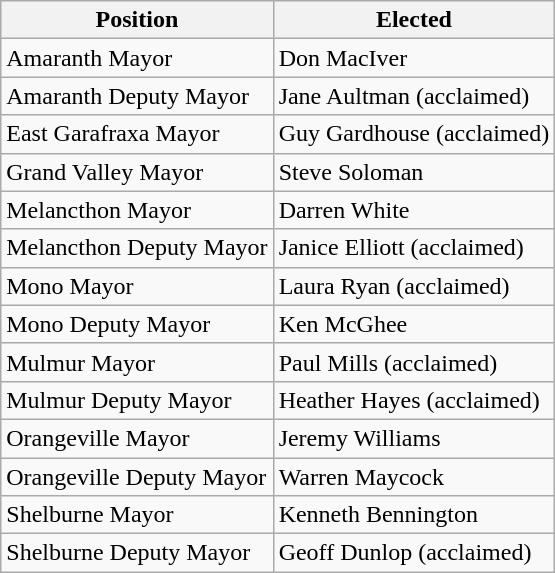<table class="wikitable">
<tr>
<th>Position</th>
<th>Elected</th>
</tr>
<tr>
<td>Amaranth Mayor</td>
<td>Don MacIver</td>
</tr>
<tr>
<td>Amaranth Deputy Mayor</td>
<td>Jane Aultman (acclaimed)</td>
</tr>
<tr>
<td>East Garafraxa Mayor</td>
<td>Guy Gardhouse (acclaimed)</td>
</tr>
<tr>
<td>Grand Valley Mayor</td>
<td>Steve Soloman</td>
</tr>
<tr>
<td>Melancthon Mayor</td>
<td>Darren White</td>
</tr>
<tr>
<td>Melancthon Deputy Mayor</td>
<td>Janice Elliott (acclaimed)</td>
</tr>
<tr>
<td>Mono Mayor</td>
<td>Laura Ryan (acclaimed)</td>
</tr>
<tr>
<td>Mono Deputy Mayor</td>
<td>Ken McGhee</td>
</tr>
<tr>
<td>Mulmur Mayor</td>
<td>Paul Mills (acclaimed)</td>
</tr>
<tr>
<td>Mulmur Deputy Mayor</td>
<td>Heather Hayes (acclaimed)</td>
</tr>
<tr>
<td>Orangeville Mayor</td>
<td>Jeremy Williams</td>
</tr>
<tr>
<td>Orangeville Deputy Mayor</td>
<td>Warren Maycock</td>
</tr>
<tr>
<td>Shelburne Mayor</td>
<td>Kenneth Bennington</td>
</tr>
<tr>
<td>Shelburne Deputy Mayor</td>
<td>Geoff Dunlop (acclaimed)</td>
</tr>
</table>
